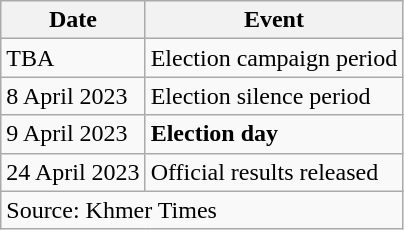<table class="wikitable">
<tr>
<th>Date</th>
<th>Event</th>
</tr>
<tr>
<td>TBA</td>
<td>Election campaign period</td>
</tr>
<tr>
<td>8 April 2023</td>
<td>Election silence period</td>
</tr>
<tr>
<td>9 April 2023</td>
<td><strong>Election day</strong></td>
</tr>
<tr>
<td>24 April 2023</td>
<td>Official results released</td>
</tr>
<tr>
<td colspan="2">Source: Khmer Times</td>
</tr>
</table>
